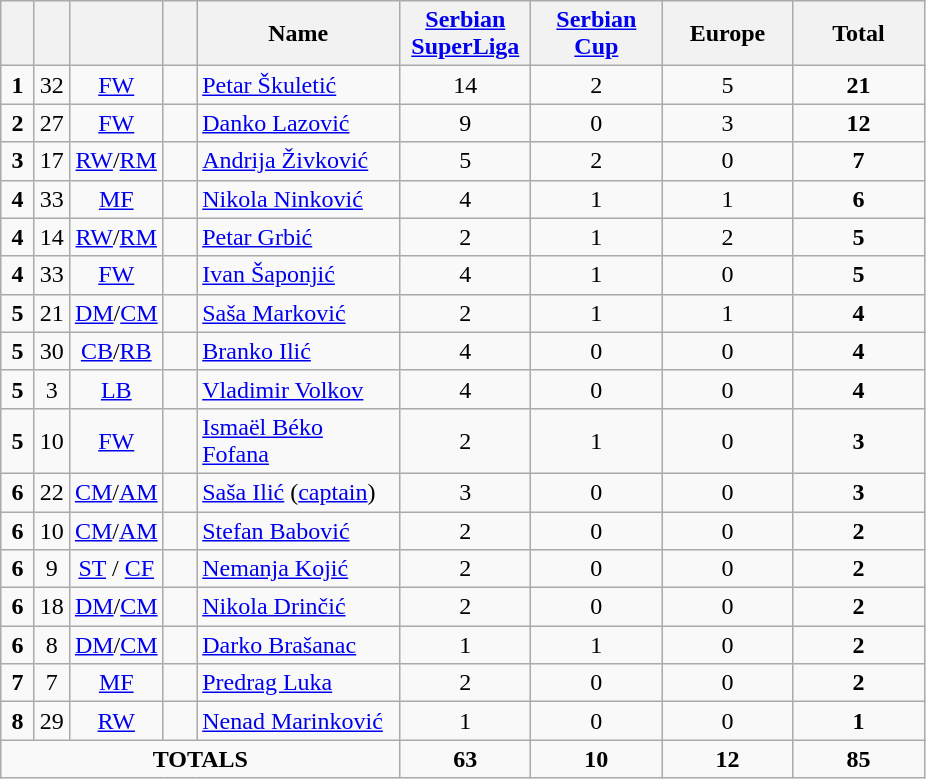<table class="wikitable" style="text-align:center">
<tr>
<th width=15></th>
<th width=15></th>
<th width=15></th>
<th width=15></th>
<th width=128>Name</th>
<th width=80><a href='#'>Serbian SuperLiga</a></th>
<th width=80><a href='#'>Serbian Cup</a></th>
<th width=80>Europe</th>
<th width=80>Total</th>
</tr>
<tr>
<td><strong>1</strong></td>
<td>32</td>
<td><a href='#'>FW</a></td>
<td></td>
<td align=left><a href='#'>Petar Škuletić</a></td>
<td>14</td>
<td>2</td>
<td>5</td>
<td><strong>21</strong></td>
</tr>
<tr>
<td><strong>2</strong></td>
<td>27</td>
<td><a href='#'>FW</a></td>
<td></td>
<td align=left><a href='#'>Danko Lazović</a></td>
<td>9</td>
<td>0</td>
<td>3</td>
<td><strong>12</strong></td>
</tr>
<tr>
<td><strong>3</strong></td>
<td>17</td>
<td><a href='#'>RW</a>/<a href='#'>RM</a></td>
<td></td>
<td align=left><a href='#'>Andrija Živković</a></td>
<td>5</td>
<td>2</td>
<td>0</td>
<td><strong>7</strong></td>
</tr>
<tr>
<td><strong>4</strong></td>
<td>33</td>
<td><a href='#'>MF</a></td>
<td></td>
<td align=left><a href='#'>Nikola Ninković</a></td>
<td>4</td>
<td>1</td>
<td>1</td>
<td><strong>6</strong></td>
</tr>
<tr>
<td><strong>4</strong></td>
<td>14</td>
<td><a href='#'>RW</a>/<a href='#'>RM</a></td>
<td></td>
<td align=left><a href='#'>Petar Grbić</a></td>
<td>2</td>
<td>1</td>
<td>2</td>
<td><strong>5</strong></td>
</tr>
<tr>
<td><strong>4</strong></td>
<td>33</td>
<td><a href='#'>FW</a></td>
<td></td>
<td align=left><a href='#'>Ivan Šaponjić</a></td>
<td>4</td>
<td>1</td>
<td>0</td>
<td><strong>5</strong></td>
</tr>
<tr>
<td><strong>5</strong></td>
<td>21</td>
<td><a href='#'>DM</a>/<a href='#'>CM</a></td>
<td></td>
<td align=left><a href='#'>Saša Marković</a></td>
<td>2</td>
<td>1</td>
<td>1</td>
<td><strong>4</strong></td>
</tr>
<tr>
<td><strong>5</strong></td>
<td>30</td>
<td><a href='#'>CB</a>/<a href='#'>RB</a></td>
<td></td>
<td align=left><a href='#'>Branko Ilić</a></td>
<td>4</td>
<td>0</td>
<td>0</td>
<td><strong>4</strong></td>
</tr>
<tr>
<td><strong>5</strong></td>
<td>3</td>
<td><a href='#'>LB</a></td>
<td></td>
<td align=left><a href='#'>Vladimir Volkov</a></td>
<td>4</td>
<td>0</td>
<td>0</td>
<td><strong>4</strong></td>
</tr>
<tr>
<td><strong>5</strong></td>
<td>10</td>
<td><a href='#'>FW</a></td>
<td></td>
<td align=left><a href='#'>Ismaël Béko Fofana</a></td>
<td>2</td>
<td>1</td>
<td>0</td>
<td><strong>3</strong></td>
</tr>
<tr>
<td><strong>6</strong></td>
<td>22</td>
<td><a href='#'>CM</a>/<a href='#'>AM</a></td>
<td></td>
<td align=left><a href='#'>Saša Ilić</a> (<a href='#'>captain</a>)</td>
<td>3</td>
<td>0</td>
<td>0</td>
<td><strong>3</strong></td>
</tr>
<tr>
<td><strong>6</strong></td>
<td>10</td>
<td><a href='#'>CM</a>/<a href='#'>AM</a></td>
<td></td>
<td align=left><a href='#'>Stefan Babović</a></td>
<td>2</td>
<td>0</td>
<td>0</td>
<td><strong>2</strong></td>
</tr>
<tr>
<td><strong>6</strong></td>
<td>9</td>
<td><a href='#'>ST</a> / <a href='#'>CF</a></td>
<td></td>
<td align=left><a href='#'>Nemanja Kojić</a></td>
<td>2</td>
<td>0</td>
<td>0</td>
<td><strong>2</strong></td>
</tr>
<tr>
<td><strong>6</strong></td>
<td>18</td>
<td><a href='#'>DM</a>/<a href='#'>CM</a></td>
<td></td>
<td align=left><a href='#'>Nikola Drinčić</a></td>
<td>2</td>
<td>0</td>
<td>0</td>
<td><strong>2</strong></td>
</tr>
<tr>
<td><strong>6</strong></td>
<td>8</td>
<td><a href='#'>DM</a>/<a href='#'>CM</a></td>
<td></td>
<td align=left><a href='#'>Darko Brašanac</a></td>
<td>1</td>
<td>1</td>
<td>0</td>
<td><strong>2</strong></td>
</tr>
<tr>
<td><strong>7</strong></td>
<td>7</td>
<td><a href='#'>MF</a></td>
<td></td>
<td align=left><a href='#'>Predrag Luka</a></td>
<td>2</td>
<td>0</td>
<td>0</td>
<td><strong>2</strong></td>
</tr>
<tr>
<td><strong>8</strong></td>
<td>29</td>
<td><a href='#'>RW</a></td>
<td></td>
<td align=left><a href='#'>Nenad Marinković</a></td>
<td>1</td>
<td>0</td>
<td>0</td>
<td><strong>1</strong></td>
</tr>
<tr>
<td colspan=5><strong>TOTALS</strong></td>
<td><strong>63</strong></td>
<td><strong>10</strong></td>
<td><strong>12</strong></td>
<td><strong>85</strong></td>
</tr>
</table>
